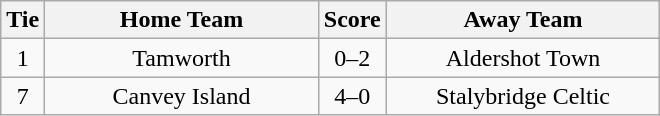<table class="wikitable" style="text-align:center;">
<tr>
<th width=20>Tie</th>
<th width=175>Home Team</th>
<th width=20>Score</th>
<th width=175>Away Team</th>
</tr>
<tr>
<td>1</td>
<td>Tamworth</td>
<td>0–2</td>
<td>Aldershot Town</td>
</tr>
<tr>
<td>7</td>
<td>Canvey Island</td>
<td>4–0</td>
<td>Stalybridge Celtic</td>
</tr>
</table>
